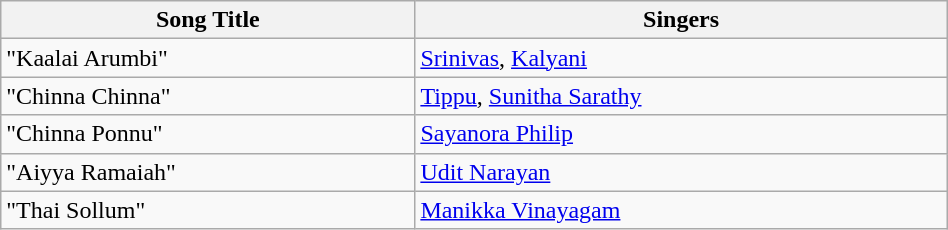<table class="wikitable" width="50%">
<tr>
<th>Song Title</th>
<th>Singers</th>
</tr>
<tr>
<td>"Kaalai Arumbi"</td>
<td><a href='#'>Srinivas</a>, <a href='#'>Kalyani</a></td>
</tr>
<tr>
<td>"Chinna Chinna"</td>
<td><a href='#'>Tippu</a>, <a href='#'>Sunitha Sarathy</a></td>
</tr>
<tr>
<td>"Chinna Ponnu"</td>
<td><a href='#'>Sayanora Philip</a></td>
</tr>
<tr>
<td>"Aiyya Ramaiah"</td>
<td><a href='#'>Udit Narayan</a></td>
</tr>
<tr>
<td>"Thai Sollum"</td>
<td><a href='#'>Manikka Vinayagam</a></td>
</tr>
</table>
